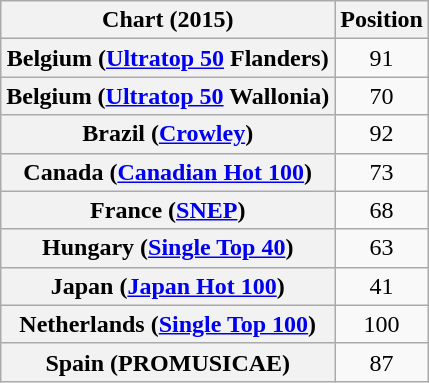<table class="wikitable sortable plainrowheaders" style="text-align:center;">
<tr>
<th scope="col">Chart (2015)</th>
<th scope="col">Position</th>
</tr>
<tr>
<th scope="row">Belgium (<a href='#'>Ultratop 50</a> Flanders)</th>
<td>91</td>
</tr>
<tr>
<th scope="row">Belgium (<a href='#'>Ultratop 50</a> Wallonia)</th>
<td>70</td>
</tr>
<tr>
<th scope="row">Brazil (<a href='#'>Crowley</a>)</th>
<td>92</td>
</tr>
<tr>
<th scope="row">Canada (<a href='#'>Canadian Hot 100</a>)</th>
<td>73</td>
</tr>
<tr>
<th scope="row">France (<a href='#'>SNEP</a>)</th>
<td>68</td>
</tr>
<tr>
<th scope="row">Hungary (<a href='#'>Single Top 40</a>)</th>
<td>63</td>
</tr>
<tr>
<th scope="row">Japan (<a href='#'>Japan Hot 100</a>)</th>
<td>41</td>
</tr>
<tr>
<th scope="row">Netherlands (<a href='#'>Single Top 100</a>)</th>
<td>100</td>
</tr>
<tr>
<th scope="row">Spain (PROMUSICAE)</th>
<td>87</td>
</tr>
</table>
